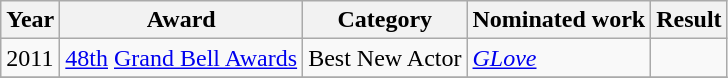<table class="wikitable">
<tr>
<th>Year</th>
<th>Award</th>
<th>Category</th>
<th>Nominated work</th>
<th>Result</th>
</tr>
<tr>
<td>2011</td>
<td><a href='#'>48th</a> <a href='#'>Grand Bell Awards</a></td>
<td>Best New Actor</td>
<td><em><a href='#'>GLove</a></em></td>
<td></td>
</tr>
<tr>
</tr>
</table>
